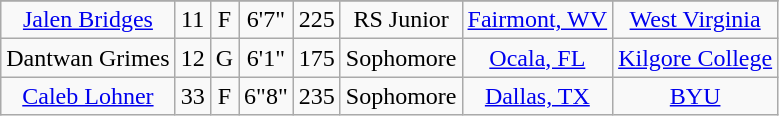<table class="wikitable sortable" border="1" style="text-align:center;">
<tr align=center>
</tr>
<tr>
<td><a href='#'>Jalen Bridges</a></td>
<td>11</td>
<td>F</td>
<td>6'7"</td>
<td>225</td>
<td>RS Junior</td>
<td><a href='#'>Fairmont, WV</a></td>
<td><a href='#'>West Virginia</a></td>
</tr>
<tr>
<td>Dantwan Grimes</td>
<td>12</td>
<td>G</td>
<td>6'1"</td>
<td>175</td>
<td>Sophomore</td>
<td><a href='#'>Ocala, FL</a></td>
<td><a href='#'>Kilgore College</a></td>
</tr>
<tr>
<td><a href='#'>Caleb Lohner</a></td>
<td>33</td>
<td>F</td>
<td>6"8"</td>
<td>235</td>
<td>Sophomore</td>
<td><a href='#'>Dallas, TX</a></td>
<td><a href='#'>BYU</a></td>
</tr>
</table>
